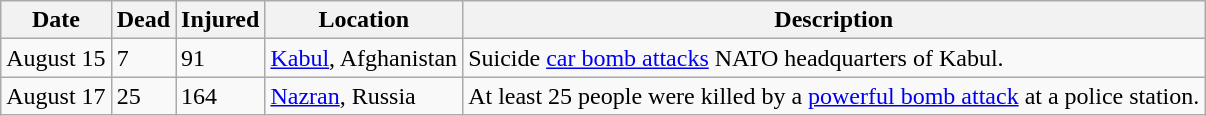<table class="wikitable sortable">
<tr>
<th>Date</th>
<th>Dead</th>
<th>Injured</th>
<th>Location</th>
<th>Description</th>
</tr>
<tr>
<td>August 15</td>
<td>7</td>
<td>91</td>
<td><a href='#'>Kabul</a>, Afghanistan</td>
<td>Suicide <a href='#'>car bomb attacks</a> NATO headquarters of Kabul.</td>
</tr>
<tr>
<td>August 17</td>
<td>25</td>
<td>164</td>
<td><a href='#'>Nazran</a>, Russia</td>
<td>At least 25 people were killed by a <a href='#'>powerful bomb attack</a> at a police station.</td>
</tr>
</table>
